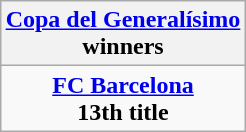<table class="wikitable" style="text-align: center; margin: 0 auto;">
<tr>
<th><a href='#'>Copa del Generalísimo</a><br>winners</th>
</tr>
<tr>
<td><strong><a href='#'>FC Barcelona</a></strong><br><strong>13th title</strong></td>
</tr>
</table>
